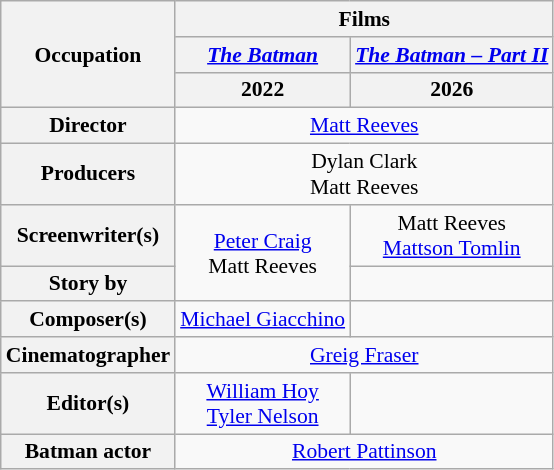<table class="wikitable" style="text-align:center; font-size:90%;">
<tr>
<th rowspan="3">Occupation</th>
<th colspan="6">Films</th>
</tr>
<tr>
<th><em><a href='#'>The Batman</a></em></th>
<th><em><a href='#'>The Batman – Part II</a></em></th>
</tr>
<tr>
<th>2022</th>
<th>2026</th>
</tr>
<tr>
<th>Director</th>
<td colspan="2"><a href='#'>Matt Reeves</a></td>
</tr>
<tr>
<th>Producers</th>
<td colspan="2">Dylan Clark<br>Matt Reeves</td>
</tr>
<tr>
<th>Screenwriter(s)</th>
<td rowspan="2"><a href='#'>Peter Craig</a><br>Matt Reeves</td>
<td>Matt Reeves<br><a href='#'>Mattson Tomlin</a></td>
</tr>
<tr>
<th>Story by</th>
<td></td>
</tr>
<tr>
<th>Composer(s)</th>
<td><a href='#'>Michael Giacchino</a></td>
<td></td>
</tr>
<tr>
<th>Cinematographer</th>
<td colspan="2"><a href='#'>Greig Fraser</a></td>
</tr>
<tr>
<th>Editor(s)</th>
<td><a href='#'>William Hoy</a><br><a href='#'>Tyler Nelson</a></td>
<td></td>
</tr>
<tr>
<th>Batman actor</th>
<td colspan="2"><a href='#'>Robert Pattinson</a></td>
</tr>
</table>
